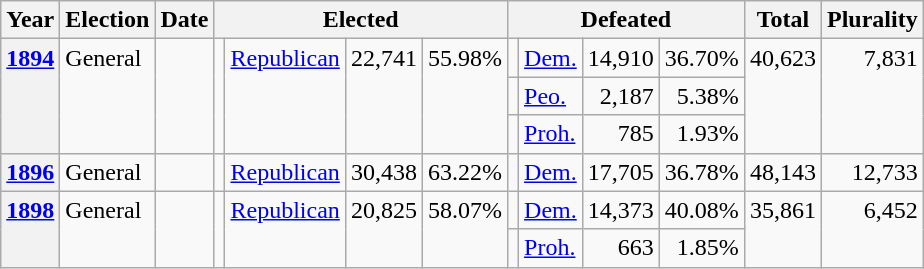<table class=wikitable>
<tr>
<th>Year</th>
<th>Election</th>
<th>Date</th>
<th ! colspan="4">Elected</th>
<th ! colspan="4">Defeated</th>
<th>Total</th>
<th>Plurality</th>
</tr>
<tr>
<th rowspan="3" valign="top"><a href='#'>1894</a></th>
<td rowspan="3" valign="top">General</td>
<td rowspan="3" valign="top"></td>
<td rowspan="3" valign="top"></td>
<td rowspan="3" valign="top" ><a href='#'>Republican</a></td>
<td rowspan="3" valign="top" align="right">22,741</td>
<td rowspan="3" valign="top" align="right">55.98%</td>
<td valign="top"></td>
<td valign="top" ><a href='#'>Dem.</a></td>
<td valign="top" align="right">14,910</td>
<td valign="top" align="right">36.70%</td>
<td rowspan="3" valign="top" align="right">40,623</td>
<td rowspan="3" valign="top" align="right">7,831</td>
</tr>
<tr>
<td valign="top"></td>
<td valign="top" ><a href='#'>Peo.</a></td>
<td valign="top" align="right">2,187</td>
<td valign="top" align="right">5.38%</td>
</tr>
<tr>
<td valign="top"></td>
<td valign="top" ><a href='#'>Proh.</a></td>
<td valign="top" align="right">785</td>
<td valign="top" align="right">1.93%</td>
</tr>
<tr>
<th valign="top"><a href='#'>1896</a></th>
<td valign="top">General</td>
<td valign="top"></td>
<td valign="top"></td>
<td valign="top" ><a href='#'>Republican</a></td>
<td valign="top" align="right">30,438</td>
<td valign="top" align="right">63.22%</td>
<td valign="top"></td>
<td valign="top" ><a href='#'>Dem.</a></td>
<td valign="top" align="right">17,705</td>
<td valign="top" align="right">36.78%</td>
<td valign="top" align="right">48,143</td>
<td valign="top" align="right">12,733</td>
</tr>
<tr>
<th rowspan="2" valign="top"><a href='#'>1898</a></th>
<td rowspan="2" valign="top">General</td>
<td rowspan="2" valign="top"></td>
<td rowspan="2" valign="top"></td>
<td rowspan="2" valign="top" ><a href='#'>Republican</a></td>
<td rowspan="2" valign="top" align="right">20,825</td>
<td rowspan="2" valign="top" align="right">58.07%</td>
<td valign="top"></td>
<td valign="top" ><a href='#'>Dem.</a></td>
<td valign="top" align="right">14,373</td>
<td valign="top" align="right">40.08%</td>
<td rowspan="2" valign="top" align="right">35,861</td>
<td rowspan="2" valign="top" align="right">6,452</td>
</tr>
<tr>
<td valign="top"></td>
<td valign="top" ><a href='#'>Proh.</a></td>
<td valign="top" align="right">663</td>
<td valign="top" align="right">1.85%</td>
</tr>
</table>
